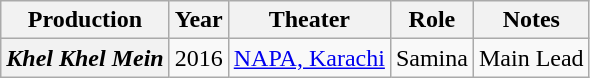<table class="wikitable plainrowheaders sortable" style="margin-right: 0;">
<tr>
<th scope="col">Production</th>
<th scope="col">Year</th>
<th scope="col">Theater</th>
<th scope="col">Role</th>
<th scope="col">Notes</th>
</tr>
<tr>
<th scope="row"><em>Khel Khel Mein</em></th>
<td>2016</td>
<td><a href='#'>NAPA, Karachi</a></td>
<td>Samina</td>
<td>Main Lead</td>
</tr>
</table>
